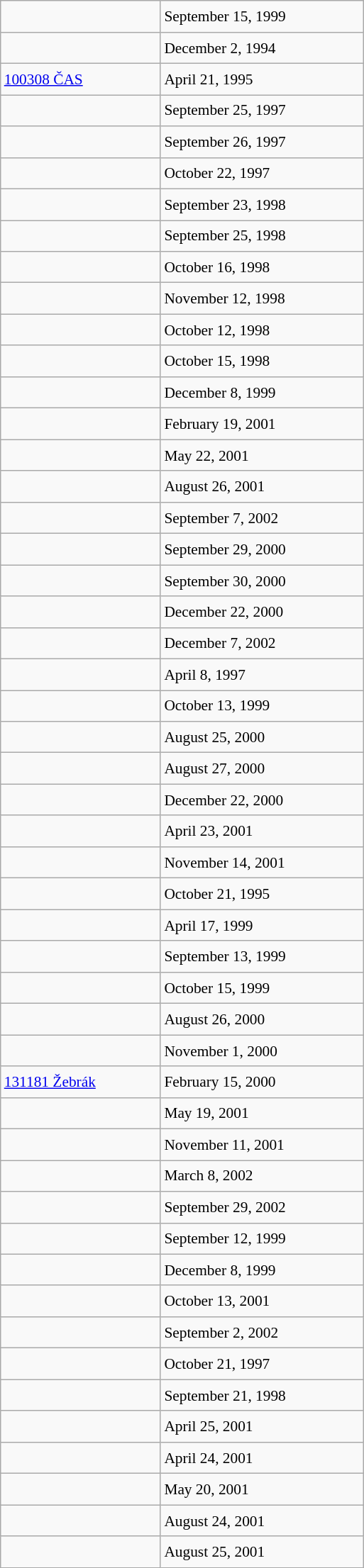<table class="wikitable" style="font-size: 89%; float: left; width: 24em; margin-right: 1em; line-height: 1.6em !important; height: 1250px;">
<tr>
<td> </td>
<td>September 15, 1999</td>
</tr>
<tr>
<td></td>
<td>December 2, 1994</td>
</tr>
<tr>
<td><a href='#'>100308 ČAS</a> </td>
<td>April 21, 1995</td>
</tr>
<tr>
<td></td>
<td>September 25, 1997</td>
</tr>
<tr>
<td></td>
<td>September 26, 1997</td>
</tr>
<tr>
<td></td>
<td>October 22, 1997</td>
</tr>
<tr>
<td></td>
<td>September 23, 1998</td>
</tr>
<tr>
<td></td>
<td>September 25, 1998</td>
</tr>
<tr>
<td></td>
<td>October 16, 1998</td>
</tr>
<tr>
<td></td>
<td>November 12, 1998</td>
</tr>
<tr>
<td> </td>
<td>October 12, 1998</td>
</tr>
<tr>
<td> </td>
<td>October 15, 1998</td>
</tr>
<tr>
<td> </td>
<td>December 8, 1999</td>
</tr>
<tr>
<td> </td>
<td>February 19, 2001</td>
</tr>
<tr>
<td> </td>
<td>May 22, 2001</td>
</tr>
<tr>
<td> </td>
<td>August 26, 2001</td>
</tr>
<tr>
<td> </td>
<td>September 7, 2002</td>
</tr>
<tr>
<td> </td>
<td>September 29, 2000</td>
</tr>
<tr>
<td> </td>
<td>September 30, 2000</td>
</tr>
<tr>
<td> </td>
<td>December 22, 2000</td>
</tr>
<tr>
<td> </td>
<td>December 7, 2002</td>
</tr>
<tr>
<td></td>
<td>April 8, 1997</td>
</tr>
<tr>
<td> </td>
<td>October 13, 1999</td>
</tr>
<tr>
<td> </td>
<td>August 25, 2000</td>
</tr>
<tr>
<td> </td>
<td>August 27, 2000</td>
</tr>
<tr>
<td> </td>
<td>December 22, 2000</td>
</tr>
<tr>
<td> </td>
<td>April 23, 2001</td>
</tr>
<tr>
<td> </td>
<td>November 14, 2001</td>
</tr>
<tr>
<td></td>
<td>October 21, 1995</td>
</tr>
<tr>
<td></td>
<td>April 17, 1999</td>
</tr>
<tr>
<td> </td>
<td>September 13, 1999</td>
</tr>
<tr>
<td> </td>
<td>October 15, 1999</td>
</tr>
<tr>
<td> </td>
<td>August 26, 2000</td>
</tr>
<tr>
<td> </td>
<td>November 1, 2000</td>
</tr>
<tr>
<td><a href='#'>131181 Žebrák</a> </td>
<td>February 15, 2000</td>
</tr>
<tr>
<td> </td>
<td>May 19, 2001</td>
</tr>
<tr>
<td> </td>
<td>November 11, 2001</td>
</tr>
<tr>
<td> </td>
<td>March 8, 2002</td>
</tr>
<tr>
<td></td>
<td>September 29, 2002</td>
</tr>
<tr>
<td> </td>
<td>September 12, 1999</td>
</tr>
<tr>
<td> </td>
<td>December 8, 1999</td>
</tr>
<tr>
<td> </td>
<td>October 13, 2001</td>
</tr>
<tr>
<td> </td>
<td>September 2, 2002</td>
</tr>
<tr>
<td></td>
<td>October 21, 1997</td>
</tr>
<tr>
<td></td>
<td>September 21, 1998</td>
</tr>
<tr>
<td> </td>
<td>April 25, 2001</td>
</tr>
<tr>
<td></td>
<td>April 24, 2001</td>
</tr>
<tr>
<td> </td>
<td>May 20, 2001</td>
</tr>
<tr>
<td> </td>
<td>August 24, 2001</td>
</tr>
<tr>
<td> </td>
<td>August 25, 2001</td>
</tr>
</table>
